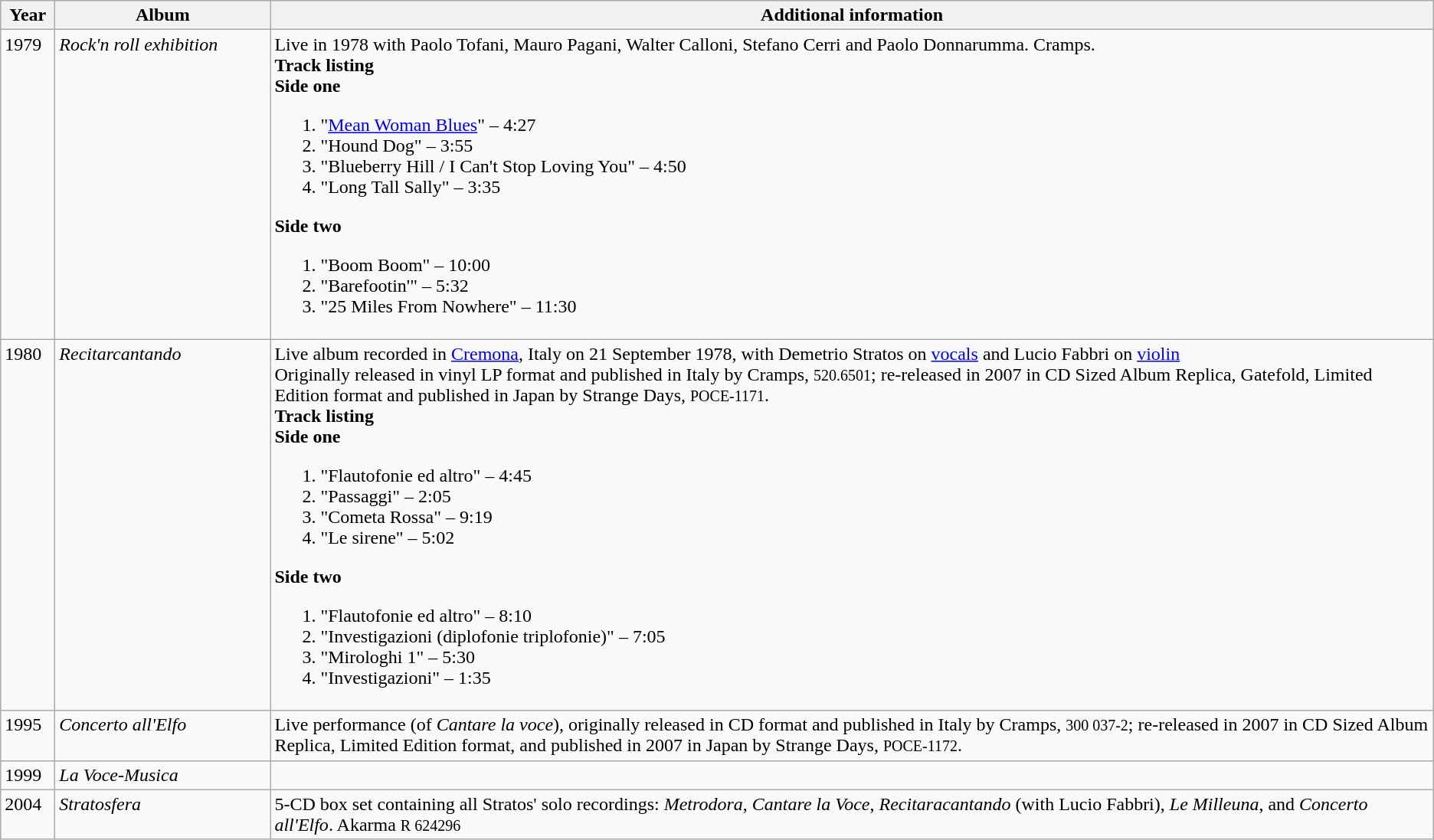<table class="wikitable">
<tr>
<th align="left" valign="top" width="40">Year</th>
<th align="left" valign="top" width="180">Album</th>
<th align="left" valign="top">Additional information</th>
</tr>
<tr>
<td align="left" valign="top">1979</td>
<td align="left" valign="top"><em>Rock'n roll exhibition</em></td>
<td align="left" valign="top">Live in 1978 with Paolo Tofani, Mauro Pagani, Walter Calloni, Stefano Cerri and Paolo Donnarumma. Cramps.<br><strong>Track listing</strong><br><strong>Side one</strong><ol><li>"<a href='#'>Mean Woman Blues</a>" – 4:27</li><li>"Hound Dog" – 3:55</li><li>"Blueberry Hill / I Can't Stop Loving You" – 4:50</li><li>"Long Tall Sally" – 3:35</li></ol><strong>Side two</strong><ol><li>"Boom Boom" – 10:00</li><li>"Barefootin'" – 5:32</li><li>"25 Miles From Nowhere" – 11:30</li></ol></td>
</tr>
<tr>
<td align="left" valign="top">1980</td>
<td align="left" valign="top"><em>Recitarcantando</em></td>
<td align="left" valign="top">Live album recorded in <a href='#'>Cremona</a>, Italy on 21 September 1978, with Demetrio Stratos on <a href='#'>vocals</a> and Lucio Fabbri on <a href='#'>violin</a><br>Originally released in vinyl LP format and published in Italy by Cramps, <small>520.6501</small>; re-released in 2007 in CD Sized Album Replica, Gatefold, Limited Edition format and published in Japan by Strange Days, <small>POCE-1171</small>.<br><strong>Track listing</strong><br><strong>Side one</strong><ol><li>"Flautofonie ed altro" – 4:45</li><li>"Passaggi" – 2:05</li><li>"Cometa Rossa" – 9:19</li><li>"Le sirene" – 5:02</li></ol><strong>Side two</strong><ol><li>"Flautofonie ed altro" – 8:10</li><li>"Investigazioni (diplofonie triplofonie)" – 7:05</li><li>"Mirologhi 1" – 5:30</li><li>"Investigazioni" – 1:35</li></ol></td>
</tr>
<tr>
<td align="left" valign="top">1995</td>
<td align="left" valign="top"><em>Concerto all'Elfo</em></td>
<td align="left" valign="top">Live performance (of <em>Cantare la voce</em>), originally released in CD format and published in Italy by Cramps, <small>300 037-2</small>; re-released in 2007 in CD Sized Album Replica, Limited Edition format, and published in 2007 in Japan by Strange Days, <small>POCE-1172</small>.</td>
</tr>
<tr>
<td align="left" valign="top">1999</td>
<td align="left" valign="top"><em>La Voce-Musica</em></td>
<td align="left" valign="top"></td>
</tr>
<tr>
<td align="left" valign="top">2004</td>
<td align="left" valign="top"><em>Stratosfera</em></td>
<td align="left" valign="top">5-CD box set containing all Stratos' solo recordings: <em>Metrodora</em>, <em>Cantare la Voce</em>, <em>Recitaracantando</em> (with Lucio Fabbri), <em>Le Milleuna</em>, and <em>Concerto all'Elfo</em>. Akarma <small>R 624296</small></td>
</tr>
</table>
